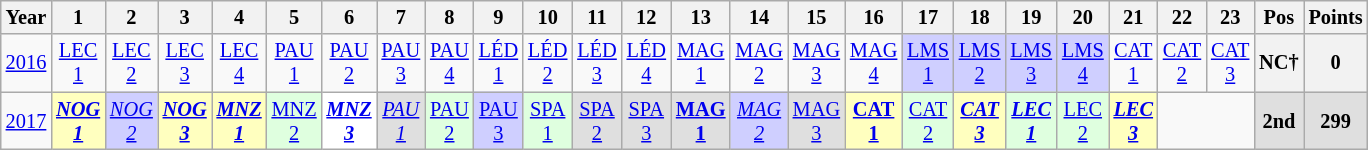<table class="wikitable" style="text-align:center; font-size:85%">
<tr>
<th>Year</th>
<th>1</th>
<th>2</th>
<th>3</th>
<th>4</th>
<th>5</th>
<th>6</th>
<th>7</th>
<th>8</th>
<th>9</th>
<th>10</th>
<th>11</th>
<th>12</th>
<th>13</th>
<th>14</th>
<th>15</th>
<th>16</th>
<th>17</th>
<th>18</th>
<th>19</th>
<th>20</th>
<th>21</th>
<th>22</th>
<th>23</th>
<th>Pos</th>
<th>Points</th>
</tr>
<tr>
<td><a href='#'>2016</a></td>
<td><a href='#'>LEC<br>1</a></td>
<td><a href='#'>LEC<br>2</a></td>
<td><a href='#'>LEC<br>3</a></td>
<td><a href='#'>LEC<br>4</a></td>
<td><a href='#'>PAU<br>1</a></td>
<td><a href='#'>PAU<br>2</a></td>
<td><a href='#'>PAU<br>3</a></td>
<td><a href='#'>PAU<br>4</a></td>
<td><a href='#'>LÉD<br>1</a></td>
<td><a href='#'>LÉD<br>2</a></td>
<td><a href='#'>LÉD<br>3</a></td>
<td><a href='#'>LÉD<br>4</a></td>
<td><a href='#'>MAG<br>1</a></td>
<td><a href='#'>MAG<br>2</a></td>
<td><a href='#'>MAG<br>3</a></td>
<td><a href='#'>MAG<br>4</a></td>
<td style="background:#CFCFFF;"><a href='#'>LMS<br>1</a><br></td>
<td style="background:#CFCFFF;"><a href='#'>LMS<br>2</a><br></td>
<td style="background:#CFCFFF;"><a href='#'>LMS<br>3</a><br></td>
<td style="background:#CFCFFF;"><a href='#'>LMS<br>4</a><br></td>
<td><a href='#'>CAT<br>1</a></td>
<td><a href='#'>CAT<br>2</a></td>
<td><a href='#'>CAT<br>3</a></td>
<th>NC†</th>
<th>0</th>
</tr>
<tr>
<td><a href='#'>2017</a></td>
<td style="background:#FFFFBF;"><strong><em><a href='#'>NOG<br>1</a></em></strong><br></td>
<td style="background:#CFCFFF;"><em><a href='#'>NOG<br>2</a></em><br></td>
<td style="background:#FFFFBF;"><strong><em><a href='#'>NOG<br>3</a></em></strong><br></td>
<td style="background:#FFFFBF;"><strong><em><a href='#'>MNZ<br>1</a></em></strong><br></td>
<td style="background:#DFFFDF;"><a href='#'>MNZ<br>2</a><br></td>
<td style="background:#FFFFFF;"><strong><em><a href='#'>MNZ<br>3</a></em></strong><br></td>
<td style="background:#DFDFDF;"><em><a href='#'>PAU<br>1</a></em><br></td>
<td style="background:#DFFFDF;"><a href='#'>PAU<br>2</a><br></td>
<td style="background:#CFCFFF;"><a href='#'>PAU<br>3</a><br></td>
<td style="background:#DFFFDF;"><a href='#'>SPA<br>1</a><br></td>
<td style="background:#DFDFDF;"><a href='#'>SPA<br>2</a><br></td>
<td style="background:#DFDFDF;"><a href='#'>SPA<br>3</a><br></td>
<td style="background:#DFDFDF;"><strong><a href='#'>MAG<br>1</a></strong><br></td>
<td style="background:#CFCFFF;"><em><a href='#'>MAG<br>2</a></em><br></td>
<td style="background:#DFDFDF;"><a href='#'>MAG<br>3</a><br></td>
<td style="background:#FFFFBF;"><strong><a href='#'>CAT<br>1</a></strong><br></td>
<td style="background:#DFFFDF;"><a href='#'>CAT<br>2</a><br></td>
<td style="background:#FFFFBF;"><strong><em><a href='#'>CAT<br>3</a></em></strong><br></td>
<td style="background:#DFFFDF;"><strong><em><a href='#'>LEC<br>1</a></em></strong><br></td>
<td style="background:#DFFFDF;"><a href='#'>LEC<br>2</a><br></td>
<td style="background:#FFFFBF;"><strong><em><a href='#'>LEC<br>3</a></em></strong><br></td>
<td colspan=2></td>
<th style="background:#DFDFDF;">2nd</th>
<th style="background:#DFDFDF;">299</th>
</tr>
</table>
